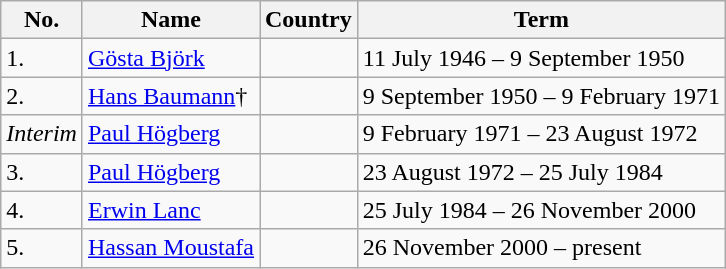<table class="wikitable">
<tr>
<th>No.</th>
<th>Name</th>
<th>Country</th>
<th>Term</th>
</tr>
<tr>
<td>1.</td>
<td><a href='#'>Gösta Björk</a></td>
<td></td>
<td>11 July 1946 – 9 September 1950</td>
</tr>
<tr>
<td>2.</td>
<td><a href='#'>Hans Baumann</a>†</td>
<td></td>
<td>9 September 1950 – 9 February 1971</td>
</tr>
<tr>
<td><em>Interim</em></td>
<td><a href='#'>Paul Högberg</a></td>
<td></td>
<td>9 February 1971 – 23 August 1972</td>
</tr>
<tr>
<td>3.</td>
<td><a href='#'>Paul Högberg</a></td>
<td></td>
<td>23 August 1972 – 25 July 1984</td>
</tr>
<tr>
<td>4.</td>
<td><a href='#'>Erwin Lanc</a></td>
<td></td>
<td>25 July 1984 – 26 November 2000</td>
</tr>
<tr>
<td>5.</td>
<td><a href='#'>Hassan Moustafa</a></td>
<td></td>
<td>26 November 2000 – present</td>
</tr>
</table>
